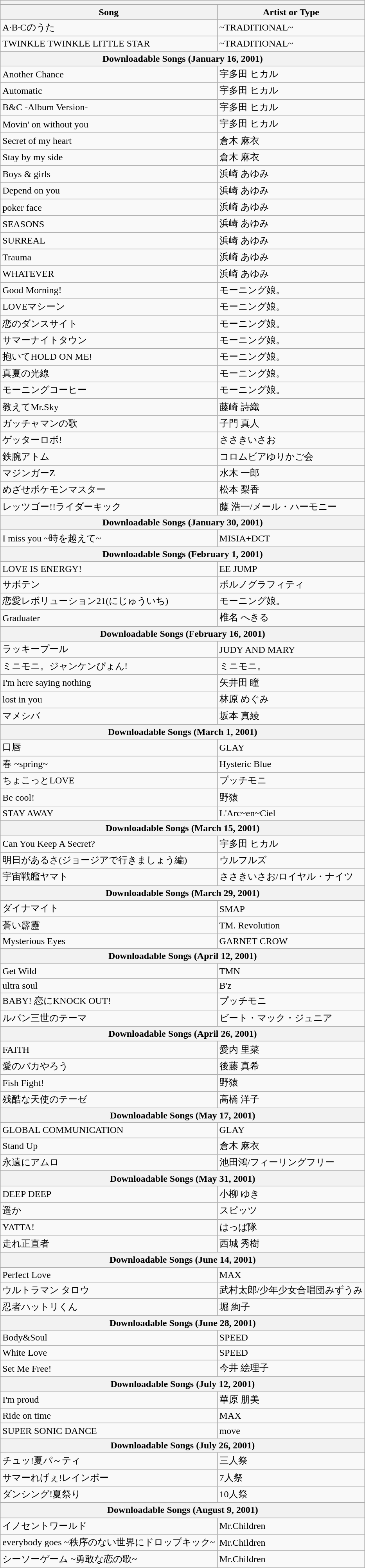<table class="wikitable collapsible collapsed">
<tr>
<th colspan="2"></th>
</tr>
<tr>
<th>Song</th>
<th>Artist or Type</th>
</tr>
<tr>
<td>A·B·Cのうた</td>
<td>~TRADITIONAL~</td>
</tr>
<tr>
<td>TWINKLE TWINKLE LITTLE STAR</td>
<td>~TRADITIONAL~</td>
</tr>
<tr>
<th colspan="2">Downloadable Songs (January 16, 2001)</th>
</tr>
<tr>
<td>Another Chance</td>
<td>宇多田 ヒカル</td>
</tr>
<tr>
<td>Automatic</td>
<td>宇多田 ヒカル</td>
</tr>
<tr>
<td>B&C -Album Version-</td>
<td>宇多田 ヒカル</td>
</tr>
<tr>
<td>Movin' on without you</td>
<td>宇多田 ヒカル</td>
</tr>
<tr>
<td>Secret of my heart</td>
<td>倉木 麻衣</td>
</tr>
<tr>
<td>Stay by my side</td>
<td>倉木 麻衣</td>
</tr>
<tr>
<td>Boys & girls</td>
<td>浜崎 あゆみ</td>
</tr>
<tr>
<td>Depend on you</td>
<td>浜崎 あゆみ</td>
</tr>
<tr>
<td>poker face</td>
<td>浜崎 あゆみ</td>
</tr>
<tr>
<td>SEASONS</td>
<td>浜崎 あゆみ</td>
</tr>
<tr>
<td>SURREAL</td>
<td>浜崎 あゆみ</td>
</tr>
<tr>
<td>Trauma</td>
<td>浜崎 あゆみ</td>
</tr>
<tr>
<td>WHATEVER</td>
<td>浜崎 あゆみ</td>
</tr>
<tr>
<td>Good Morning!</td>
<td>モーニング娘。</td>
</tr>
<tr>
<td>LOVEマシーン</td>
<td>モーニング娘。</td>
</tr>
<tr>
<td>恋のダンスサイト</td>
<td>モーニング娘。</td>
</tr>
<tr>
<td>サマーナイトタウン</td>
<td>モーニング娘。</td>
</tr>
<tr>
<td>抱いてHOLD ON ME!</td>
<td>モーニング娘。</td>
</tr>
<tr>
<td>真夏の光線</td>
<td>モーニング娘。</td>
</tr>
<tr>
<td>モーニングコーヒー</td>
<td>モーニング娘。</td>
</tr>
<tr>
<td>教えてMr.Sky</td>
<td>藤崎 詩織</td>
</tr>
<tr>
<td>ガッチャマンの歌</td>
<td>子門 真人</td>
</tr>
<tr>
<td>ゲッターロボ!</td>
<td>ささきいさお</td>
</tr>
<tr>
<td>鉄腕アトム</td>
<td>コロムビアゆりかご会</td>
</tr>
<tr>
<td>マジンガーZ</td>
<td>水木 一郎</td>
</tr>
<tr>
<td>めざせポケモンマスター</td>
<td>松本 梨香</td>
</tr>
<tr>
<td>レッツゴー!!ライダーキック</td>
<td>藤 浩一/メール・ハーモニー</td>
</tr>
<tr>
<th colspan="2">Downloadable Songs (January 30, 2001)</th>
</tr>
<tr>
<td>I miss you ~時を越えて~</td>
<td>MISIA+DCT</td>
</tr>
<tr>
<th colspan="2">Downloadable Songs (February 1, 2001)</th>
</tr>
<tr>
<td>LOVE IS ENERGY!</td>
<td>EE JUMP</td>
</tr>
<tr>
<td>サボテン</td>
<td>ポルノグラフィティ</td>
</tr>
<tr>
<td>恋愛レボリューション21(にじゅういち)</td>
<td>モーニング娘。</td>
</tr>
<tr>
<td>Graduater</td>
<td>椎名 へきる</td>
</tr>
<tr>
<th colspan="2">Downloadable Songs (February 16, 2001)</th>
</tr>
<tr>
<td>ラッキープール</td>
<td>JUDY AND MARY</td>
</tr>
<tr>
<td>ミニモニ。ジャンケンぴょん!</td>
<td>ミニモニ。</td>
</tr>
<tr>
<td>I'm here saying nothing</td>
<td>矢井田 瞳</td>
</tr>
<tr>
<td>lost in you</td>
<td>林原 めぐみ</td>
</tr>
<tr>
<td>マメシバ</td>
<td>坂本 真綾</td>
</tr>
<tr>
<th colspan="2">Downloadable Songs (March 1, 2001)</th>
</tr>
<tr>
<td>口唇</td>
<td>GLAY</td>
</tr>
<tr>
<td>春 ~spring~</td>
<td>Hysteric Blue</td>
</tr>
<tr>
<td>ちょこっとLOVE</td>
<td>プッチモニ</td>
</tr>
<tr>
<td>Be cool!</td>
<td>野猿</td>
</tr>
<tr>
<td>STAY AWAY</td>
<td>L'Arc~en~Ciel</td>
</tr>
<tr>
<th colspan="2">Downloadable Songs (March 15, 2001)</th>
</tr>
<tr>
<td>Can You Keep A Secret?</td>
<td>宇多田 ヒカル</td>
</tr>
<tr>
<td>明日があるさ(ジョージアで行きましょう編)</td>
<td>ウルフルズ</td>
</tr>
<tr>
<td>宇宙戦艦ヤマト</td>
<td>ささきいさお/ロイヤル・ナイツ</td>
</tr>
<tr>
<th colspan="2">Downloadable Songs (March 29, 2001)</th>
</tr>
<tr>
<td>ダイナマイト</td>
<td>SMAP</td>
</tr>
<tr>
<td>蒼い霹靂</td>
<td>TM. Revolution</td>
</tr>
<tr>
<td>Mysterious Eyes</td>
<td>GARNET CROW</td>
</tr>
<tr>
<th colspan="2">Downloadable Songs (April 12, 2001)</th>
</tr>
<tr>
<td>Get Wild</td>
<td>TMN</td>
</tr>
<tr>
<td>ultra soul</td>
<td>B'z</td>
</tr>
<tr>
<td>BABY! 恋にKNOCK OUT!</td>
<td>プッチモニ</td>
</tr>
<tr>
<td>ルパン三世のテーマ</td>
<td>ビート・マック・ジュニア</td>
</tr>
<tr>
<th colspan="2">Downloadable Songs (April 26, 2001)</th>
</tr>
<tr>
<td>FAITH</td>
<td>愛内 里菜</td>
</tr>
<tr>
<td>愛のバカやろう</td>
<td>後藤 真希</td>
</tr>
<tr>
<td>Fish Fight!</td>
<td>野猿</td>
</tr>
<tr>
<td>残酷な天使のテーゼ</td>
<td>高橋 洋子</td>
</tr>
<tr>
<th colspan="2">Downloadable Songs (May 17, 2001)</th>
</tr>
<tr>
<td>GLOBAL COMMUNICATION</td>
<td>GLAY</td>
</tr>
<tr>
<td>Stand Up</td>
<td>倉木 麻衣</td>
</tr>
<tr>
<td>永遠にアムロ</td>
<td>池田鴻/フィーリングフリー</td>
</tr>
<tr>
<th colspan="2">Downloadable Songs (May 31, 2001)</th>
</tr>
<tr>
<td>DEEP DEEP</td>
<td>小柳 ゆき</td>
</tr>
<tr>
<td>遥か</td>
<td>スピッツ</td>
</tr>
<tr>
<td>YATTA!</td>
<td>はっぱ隊</td>
</tr>
<tr>
<td>走れ正直者</td>
<td>西城 秀樹</td>
</tr>
<tr>
<th colspan="2">Downloadable Songs (June 14, 2001)</th>
</tr>
<tr>
<td>Perfect Love</td>
<td>MAX</td>
</tr>
<tr>
<td>ウルトラマン タロウ</td>
<td>武村太郎/少年少女合唱団みずうみ</td>
</tr>
<tr>
<td>忍者ハットリくん</td>
<td>堀 絢子</td>
</tr>
<tr>
<th colspan="2">Downloadable Songs (June 28, 2001)</th>
</tr>
<tr>
<td>Body&Soul</td>
<td>SPEED</td>
</tr>
<tr>
<td>White Love</td>
<td>SPEED</td>
</tr>
<tr>
<td>Set Me Free!</td>
<td>今井 絵理子</td>
</tr>
<tr>
<th colspan="2">Downloadable Songs (July 12, 2001)</th>
</tr>
<tr>
<td>I'm proud</td>
<td>華原 朋美</td>
</tr>
<tr>
<td>Ride on time</td>
<td>MAX</td>
</tr>
<tr>
<td>SUPER SONIC DANCE</td>
<td>move</td>
</tr>
<tr>
<th colspan="2">Downloadable Songs (July 26, 2001)</th>
</tr>
<tr>
<td>チュッ!夏パ～ティ</td>
<td>三人祭</td>
</tr>
<tr>
<td>サマーれげぇ!レインボー</td>
<td>7人祭</td>
</tr>
<tr>
<td>ダンシング!夏祭り</td>
<td>10人祭</td>
</tr>
<tr>
<th colspan="2">Downloadable Songs (August 9, 2001)</th>
</tr>
<tr>
<td>イノセントワールド</td>
<td>Mr.Children</td>
</tr>
<tr>
<td>everybody goes ~秩序のない世界にドロップキック~</td>
<td>Mr.Children</td>
</tr>
<tr>
<td>シーソーゲーム ~勇敢な恋の歌~</td>
<td>Mr.Children</td>
</tr>
</table>
